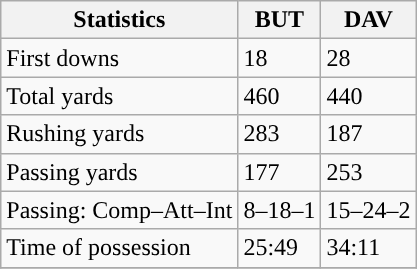<table class="wikitable" style="float: left;">
<tr>
<th>Statistics</th>
<th>BUT</th>
<th>DAV</th>
</tr>
<tr>
<td>First downs</td>
<td>18</td>
<td>28</td>
</tr>
<tr>
<td>Total yards</td>
<td>460</td>
<td>440</td>
</tr>
<tr>
<td>Rushing yards</td>
<td>283</td>
<td>187</td>
</tr>
<tr>
<td>Passing yards</td>
<td>177</td>
<td>253</td>
</tr>
<tr>
<td>Passing: Comp–Att–Int</td>
<td>8–18–1</td>
<td>15–24–2</td>
</tr>
<tr>
<td>Time of possession</td>
<td>25:49</td>
<td>34:11</td>
</tr>
<tr>
</tr>
</table>
